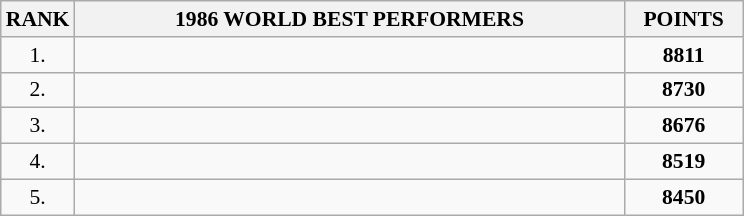<table class="wikitable" style="border-collapse: collapse; font-size: 90%;">
<tr>
<th>RANK</th>
<th align="center" style="width: 25em">1986 WORLD BEST PERFORMERS</th>
<th align="center" style="width: 5em">POINTS</th>
</tr>
<tr>
<td align="center">1.</td>
<td></td>
<td align="center"><strong>8811</strong></td>
</tr>
<tr>
<td align="center">2.</td>
<td></td>
<td align="center"><strong>8730</strong></td>
</tr>
<tr>
<td align="center">3.</td>
<td></td>
<td align="center"><strong>8676</strong></td>
</tr>
<tr>
<td align="center">4.</td>
<td></td>
<td align="center"><strong>8519</strong></td>
</tr>
<tr>
<td align="center">5.</td>
<td></td>
<td align="center"><strong>8450</strong></td>
</tr>
</table>
